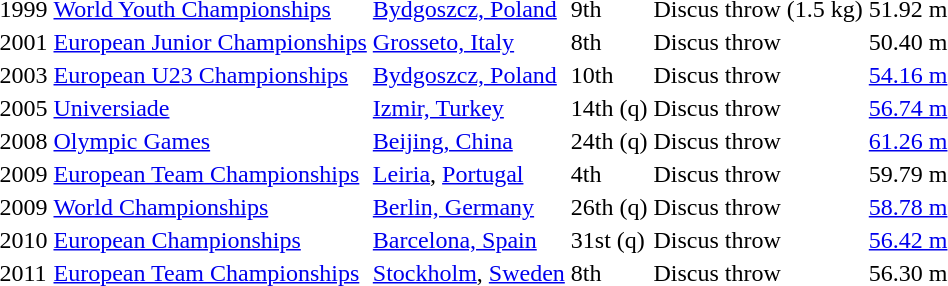<table>
<tr>
<td>1999</td>
<td><a href='#'>World Youth Championships</a></td>
<td><a href='#'>Bydgoszcz, Poland</a></td>
<td>9th</td>
<td>Discus throw (1.5 kg)</td>
<td>51.92 m</td>
</tr>
<tr>
<td>2001</td>
<td><a href='#'>European Junior Championships</a></td>
<td><a href='#'>Grosseto, Italy</a></td>
<td>8th</td>
<td>Discus throw</td>
<td>50.40 m</td>
</tr>
<tr>
<td>2003</td>
<td><a href='#'>European U23 Championships</a></td>
<td><a href='#'>Bydgoszcz, Poland</a></td>
<td>10th</td>
<td>Discus throw</td>
<td><a href='#'>54.16 m</a></td>
</tr>
<tr>
<td>2005</td>
<td><a href='#'>Universiade</a></td>
<td><a href='#'>Izmir, Turkey</a></td>
<td>14th (q)</td>
<td>Discus throw</td>
<td><a href='#'>56.74 m</a></td>
</tr>
<tr>
<td>2008</td>
<td><a href='#'>Olympic Games</a></td>
<td><a href='#'>Beijing, China</a></td>
<td>24th (q)</td>
<td>Discus throw</td>
<td><a href='#'>61.26 m</a></td>
</tr>
<tr>
<td>2009</td>
<td><a href='#'>European Team Championships</a></td>
<td><a href='#'>Leiria</a>, <a href='#'>Portugal</a></td>
<td>4th</td>
<td>Discus throw</td>
<td>59.79 m</td>
</tr>
<tr>
<td>2009</td>
<td><a href='#'>World Championships</a></td>
<td><a href='#'>Berlin, Germany</a></td>
<td>26th (q)</td>
<td>Discus throw</td>
<td><a href='#'>58.78 m</a></td>
</tr>
<tr>
<td>2010</td>
<td><a href='#'>European Championships</a></td>
<td><a href='#'>Barcelona, Spain</a></td>
<td>31st (q)</td>
<td>Discus throw</td>
<td><a href='#'>56.42 m</a></td>
</tr>
<tr>
<td>2011</td>
<td><a href='#'>European Team Championships</a></td>
<td><a href='#'>Stockholm</a>, <a href='#'>Sweden</a></td>
<td>8th</td>
<td>Discus throw</td>
<td>56.30 m</td>
</tr>
</table>
